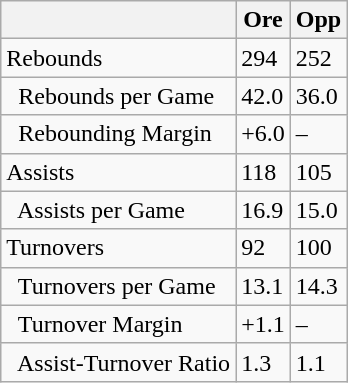<table class="wikitable" style="white-space:nowrap;">
<tr>
<th></th>
<th>Ore</th>
<th>Opp</th>
</tr>
<tr>
<td>Rebounds</td>
<td>294</td>
<td>252</td>
</tr>
<tr>
<td>  Rebounds per Game</td>
<td>42.0</td>
<td>36.0</td>
</tr>
<tr>
<td>  Rebounding Margin</td>
<td>+6.0</td>
<td>–</td>
</tr>
<tr>
<td>Assists</td>
<td>118</td>
<td>105</td>
</tr>
<tr>
<td>  Assists per Game</td>
<td>16.9</td>
<td>15.0</td>
</tr>
<tr>
<td>Turnovers</td>
<td>92</td>
<td>100</td>
</tr>
<tr>
<td>  Turnovers per Game</td>
<td>13.1</td>
<td>14.3</td>
</tr>
<tr>
<td>  Turnover Margin</td>
<td>+1.1</td>
<td>–</td>
</tr>
<tr>
<td>  Assist-Turnover Ratio</td>
<td>1.3</td>
<td>1.1</td>
</tr>
</table>
